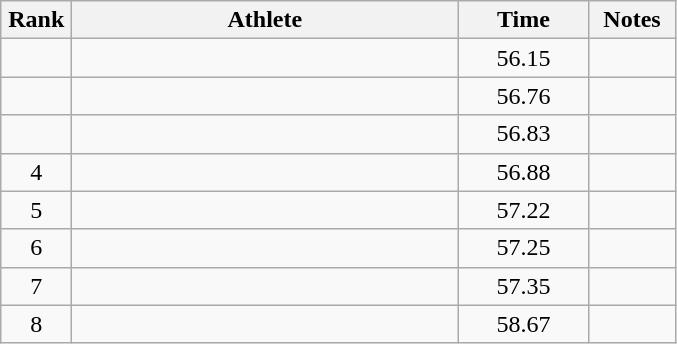<table class="wikitable" style="text-align:center">
<tr>
<th width=40>Rank</th>
<th width=250>Athlete</th>
<th width=80>Time</th>
<th width=50>Notes</th>
</tr>
<tr>
<td></td>
<td align=left></td>
<td>56.15</td>
<td></td>
</tr>
<tr>
<td></td>
<td align=left></td>
<td>56.76</td>
<td></td>
</tr>
<tr>
<td></td>
<td align=left></td>
<td>56.83</td>
<td></td>
</tr>
<tr>
<td>4</td>
<td align=left></td>
<td>56.88</td>
<td></td>
</tr>
<tr>
<td>5</td>
<td align=left></td>
<td>57.22</td>
<td></td>
</tr>
<tr>
<td>6</td>
<td align=left></td>
<td>57.25</td>
<td></td>
</tr>
<tr>
<td>7</td>
<td align=left></td>
<td>57.35</td>
<td></td>
</tr>
<tr>
<td>8</td>
<td align=left></td>
<td>58.67</td>
<td></td>
</tr>
</table>
